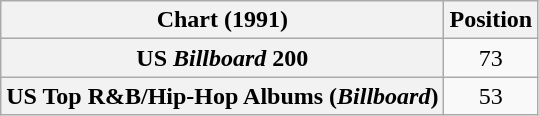<table class="wikitable sortable plainrowheaders"  style="text-align:center">
<tr>
<th>Chart (1991)</th>
<th>Position</th>
</tr>
<tr>
<th scope="row">US <em>Billboard</em> 200</th>
<td>73</td>
</tr>
<tr>
<th scope="row">US Top R&B/Hip-Hop Albums (<em>Billboard</em>)</th>
<td>53</td>
</tr>
</table>
